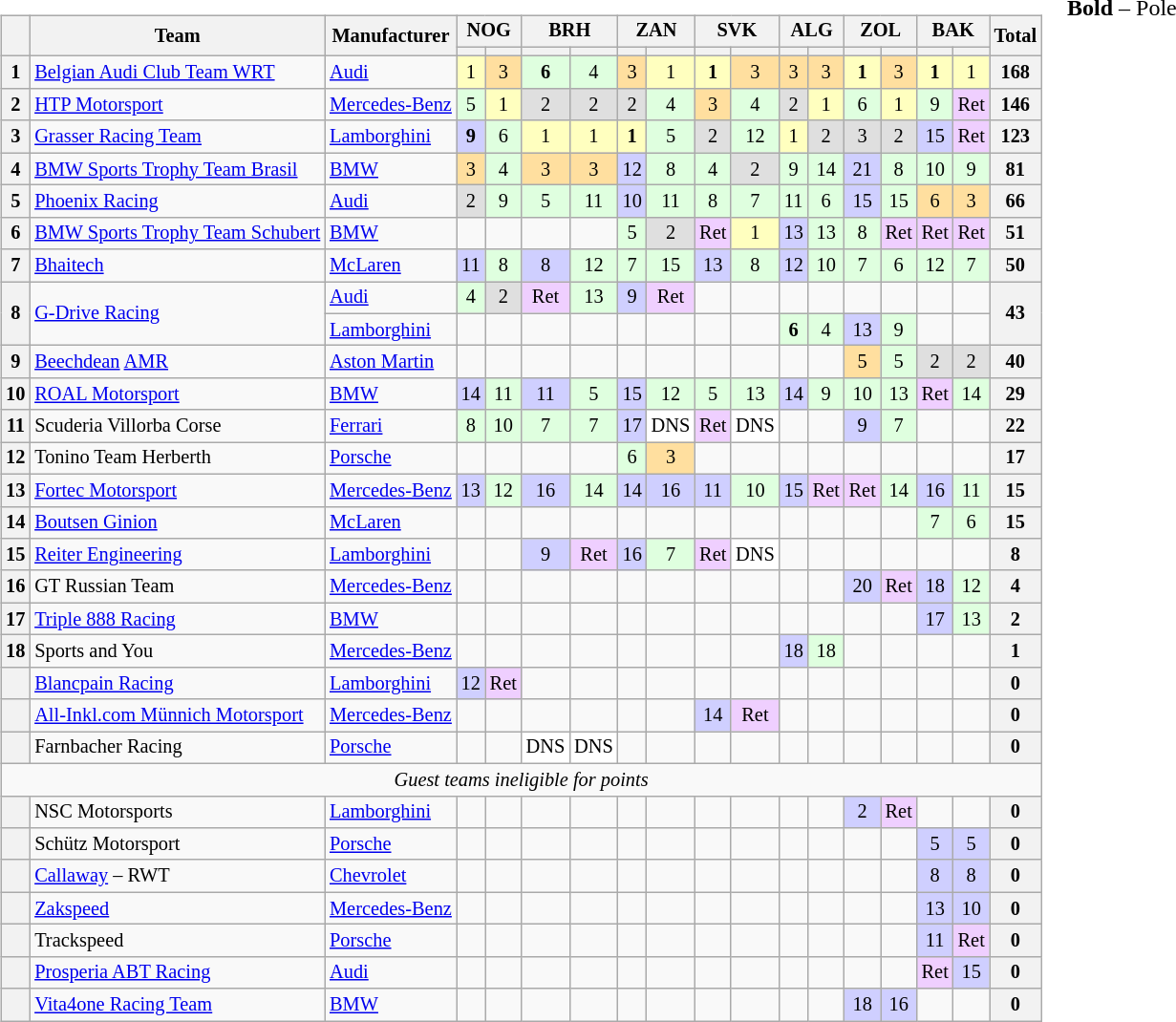<table>
<tr>
<td valign="top"><br><table class="wikitable" style="font-size: 85%; text-align:center;">
<tr>
<th rowspan=2></th>
<th rowspan=2>Team</th>
<th rowspan=2>Manufacturer</th>
<th colspan=2>NOG<br></th>
<th colspan=2>BRH<br></th>
<th colspan=2>ZAN<br></th>
<th colspan=2>SVK<br></th>
<th colspan=2>ALG<br></th>
<th colspan=2>ZOL<br></th>
<th colspan=2>BAK<br></th>
<th rowspan=2>Total</th>
</tr>
<tr>
<th></th>
<th></th>
<th></th>
<th></th>
<th></th>
<th></th>
<th></th>
<th></th>
<th></th>
<th></th>
<th></th>
<th></th>
<th></th>
<th></th>
</tr>
<tr>
<th>1</th>
<td align=left> <a href='#'>Belgian Audi Club Team WRT</a></td>
<td align=left><a href='#'>Audi</a></td>
<td style="background:#FFFFBF;">1</td>
<td style="background:#FFDF9F;">3</td>
<td style="background:#DFFFDF;"><strong>6</strong></td>
<td style="background:#DFFFDF;">4</td>
<td style="background:#FFDF9F;">3</td>
<td style="background:#FFFFBF;">1</td>
<td style="background:#FFFFBF;"><strong>1</strong></td>
<td style="background:#FFDF9F;">3</td>
<td style="background:#FFDF9F;">3</td>
<td style="background:#FFDF9F;">3</td>
<td style="background:#FFFFBF;"><strong>1</strong></td>
<td style="background:#FFDF9F;">3</td>
<td style="background:#FFFFBF;"><strong>1</strong></td>
<td style="background:#FFFFBF;">1</td>
<th>168</th>
</tr>
<tr>
<th>2</th>
<td align=left> <a href='#'>HTP Motorsport</a></td>
<td align=left><a href='#'>Mercedes-Benz</a></td>
<td style="background:#DFFFDF;">5</td>
<td style="background:#FFFFBF;">1</td>
<td style="background:#DFDFDF;">2</td>
<td style="background:#DFDFDF;">2</td>
<td style="background:#DFDFDF;">2</td>
<td style="background:#DFFFDF;">4</td>
<td style="background:#FFDF9F;">3</td>
<td style="background:#DFFFDF;">4</td>
<td style="background:#DFDFDF;">2</td>
<td style="background:#FFFFBF;">1</td>
<td style="background:#DFFFDF;">6</td>
<td style="background:#FFFFBF;">1</td>
<td style="background:#DFFFDF;">9</td>
<td style="background:#EFCFFF;">Ret</td>
<th>146</th>
</tr>
<tr>
<th>3</th>
<td align=left> <a href='#'>Grasser Racing Team</a></td>
<td align=left><a href='#'>Lamborghini</a></td>
<td style="background:#CFCFFF;"><strong>9</strong></td>
<td style="background:#DFFFDF;">6</td>
<td style="background:#FFFFBF;">1</td>
<td style="background:#FFFFBF;">1</td>
<td style="background:#FFFFBF;"><strong>1</strong></td>
<td style="background:#DFFFDF;">5</td>
<td style="background:#DFDFDF;">2</td>
<td style="background:#DFFFDF;">12</td>
<td style="background:#FFFFBF;">1</td>
<td style="background:#DFDFDF;">2</td>
<td style="background:#DFDFDF;">3</td>
<td style="background:#DFDFDF;">2</td>
<td style="background:#CFCFFF;">15</td>
<td style="background:#EFCFFF;">Ret</td>
<th>123</th>
</tr>
<tr>
<th>4</th>
<td align=left> <a href='#'>BMW Sports Trophy Team Brasil</a></td>
<td align=left><a href='#'>BMW</a></td>
<td style="background:#FFDF9F;">3</td>
<td style="background:#DFFFDF;">4</td>
<td style="background:#FFDF9F;">3</td>
<td style="background:#FFDF9F;">3</td>
<td style="background:#CFCFFF;">12</td>
<td style="background:#DFFFDF;">8</td>
<td style="background:#DFFFDF;">4</td>
<td style="background:#DFDFDF;">2</td>
<td style="background:#DFFFDF;">9</td>
<td style="background:#DFFFDF;">14</td>
<td style="background:#CFCFFF;">21</td>
<td style="background:#DFFFDF;">8</td>
<td style="background:#DFFFDF;">10</td>
<td style="background:#DFFFDF;">9</td>
<th>81</th>
</tr>
<tr>
<th>5</th>
<td align=left> <a href='#'>Phoenix Racing</a></td>
<td align=left><a href='#'>Audi</a></td>
<td style="background:#DFDFDF;">2</td>
<td style="background:#DFFFDF;">9</td>
<td style="background:#DFFFDF;">5</td>
<td style="background:#DFFFDF;">11</td>
<td style="background:#CFCFFF;">10</td>
<td style="background:#DFFFDF;">11</td>
<td style="background:#DFFFDF;">8</td>
<td style="background:#DFFFDF;">7</td>
<td style="background:#DFFFDF;">11</td>
<td style="background:#DFFFDF;">6</td>
<td style="background:#CFCFFF;">15</td>
<td style="background:#DFFFDF;">15</td>
<td style="background:#FFDF9F;">6</td>
<td style="background:#FFDF9F;">3</td>
<th>66</th>
</tr>
<tr>
<th>6</th>
<td align=left> <a href='#'>BMW Sports Trophy Team Schubert</a></td>
<td align=left><a href='#'>BMW</a></td>
<td></td>
<td></td>
<td></td>
<td></td>
<td style="background:#DFFFDF;">5</td>
<td style="background:#DFDFDF;">2</td>
<td style="background:#EFCFFF;">Ret</td>
<td style="background:#FFFFBF;">1</td>
<td style="background:#CFCFFF;">13</td>
<td style="background:#DFFFDF;">13</td>
<td style="background:#DFFFDF;">8</td>
<td style="background:#EFCFFF;">Ret</td>
<td style="background:#EFCFFF;">Ret</td>
<td style="background:#EFCFFF;">Ret</td>
<th>51</th>
</tr>
<tr>
<th>7</th>
<td align=left> <a href='#'>Bhaitech</a></td>
<td align=left><a href='#'>McLaren</a></td>
<td style="background:#CFCFFF;">11</td>
<td style="background:#DFFFDF;">8</td>
<td style="background:#CFCFFF;">8</td>
<td style="background:#DFFFDF;">12</td>
<td style="background:#DFFFDF;">7</td>
<td style="background:#DFFFDF;">15</td>
<td style="background:#CFCFFF;">13</td>
<td style="background:#DFFFDF;">8</td>
<td style="background:#CFCFFF;">12</td>
<td style="background:#DFFFDF;">10</td>
<td style="background:#DFFFDF;">7</td>
<td style="background:#DFFFDF;">6</td>
<td style="background:#DFFFDF;">12</td>
<td style="background:#DFFFDF;">7</td>
<th>50</th>
</tr>
<tr>
<th rowspan=2>8</th>
<td rowspan=2 align="left"> <a href='#'>G-Drive Racing</a></td>
<td align=left><a href='#'>Audi</a></td>
<td style="background:#DFFFDF;">4</td>
<td style="background:#DFDFDF;">2</td>
<td style="background:#EFCFFF;">Ret</td>
<td style="background:#DFFFDF;">13</td>
<td style="background:#CFCFFF;">9</td>
<td style="background:#EFCFFF;">Ret</td>
<td></td>
<td></td>
<td></td>
<td></td>
<td></td>
<td></td>
<td></td>
<td></td>
<th rowspan=2>43</th>
</tr>
<tr>
<td align=left><a href='#'>Lamborghini</a></td>
<td></td>
<td></td>
<td></td>
<td></td>
<td></td>
<td></td>
<td></td>
<td></td>
<td style="background:#DFFFDF;"><strong>6</strong></td>
<td style="background:#DFFFDF;">4</td>
<td style="background:#CFCFFF;">13</td>
<td style="background:#DFFFDF;">9</td>
<td></td>
<td></td>
</tr>
<tr>
<th>9</th>
<td align=left> <a href='#'>Beechdean</a> <a href='#'>AMR</a></td>
<td align=left><a href='#'>Aston Martin</a></td>
<td></td>
<td></td>
<td></td>
<td></td>
<td></td>
<td></td>
<td></td>
<td></td>
<td></td>
<td></td>
<td style="background:#FFDF9F;">5</td>
<td style="background:#DFFFDF;">5</td>
<td style="background:#DFDFDF;">2</td>
<td style="background:#DFDFDF;">2</td>
<th>40</th>
</tr>
<tr>
<th>10</th>
<td align=left> <a href='#'>ROAL Motorsport</a></td>
<td align=left><a href='#'>BMW</a></td>
<td style="background:#CFCFFF;">14</td>
<td style="background:#DFFFDF;">11</td>
<td style="background:#CFCFFF;">11</td>
<td style="background:#DFFFDF;">5</td>
<td style="background:#CFCFFF;">15</td>
<td style="background:#DFFFDF;">12</td>
<td style="background:#DFFFDF;">5</td>
<td style="background:#DFFFDF;">13</td>
<td style="background:#CFCFFF;">14</td>
<td style="background:#DFFFDF;">9</td>
<td style="background:#DFFFDF;">10</td>
<td style="background:#DFFFDF;">13</td>
<td style="background:#EFCFFF;">Ret</td>
<td style="background:#DFFFDF;">14</td>
<th>29</th>
</tr>
<tr>
<th>11</th>
<td align=left> Scuderia Villorba Corse</td>
<td align=left><a href='#'>Ferrari</a></td>
<td style="background:#DFFFDF;">8</td>
<td style="background:#DFFFDF;">10</td>
<td style="background:#DFFFDF;">7</td>
<td style="background:#DFFFDF;">7</td>
<td style="background:#CFCFFF;">17</td>
<td style="background:#FFFFFF;">DNS</td>
<td style="background:#EFCFFF;">Ret</td>
<td style="background:#FFFFFF;">DNS</td>
<td></td>
<td></td>
<td style="background:#CFCFFF;">9</td>
<td style="background:#DFFFDF;">7</td>
<td></td>
<td></td>
<th>22</th>
</tr>
<tr>
<th>12</th>
<td align=left> Tonino Team Herberth</td>
<td align=left><a href='#'>Porsche</a></td>
<td></td>
<td></td>
<td></td>
<td></td>
<td style="background:#DFFFDF;">6</td>
<td style="background:#FFDF9F;">3</td>
<td></td>
<td></td>
<td></td>
<td></td>
<td></td>
<td></td>
<td></td>
<td></td>
<th>17</th>
</tr>
<tr>
<th>13</th>
<td align=left> <a href='#'>Fortec Motorsport</a></td>
<td align=left><a href='#'>Mercedes-Benz</a></td>
<td style="background:#CFCFFF;">13</td>
<td style="background:#DFFFDF;">12</td>
<td style="background:#CFCFFF;">16</td>
<td style="background:#DFFFDF;">14</td>
<td style="background:#CFCFFF;">14</td>
<td style="background:#CFCFFF;">16</td>
<td style="background:#CFCFFF;">11</td>
<td style="background:#DFFFDF;">10</td>
<td style="background:#CFCFFF;">15</td>
<td style="background:#EFCFFF;">Ret</td>
<td style="background:#EFCFFF;">Ret</td>
<td style="background:#DFFFDF;">14</td>
<td style="background:#CFCFFF;">16</td>
<td style="background:#DFFFDF;">11</td>
<th>15</th>
</tr>
<tr>
<th>14</th>
<td align=left> <a href='#'>Boutsen Ginion</a></td>
<td align=left><a href='#'>McLaren</a></td>
<td></td>
<td></td>
<td></td>
<td></td>
<td></td>
<td></td>
<td></td>
<td></td>
<td></td>
<td></td>
<td></td>
<td></td>
<td style="background:#DFFFDF;">7</td>
<td style="background:#DFFFDF;">6</td>
<th>15</th>
</tr>
<tr>
<th>15</th>
<td align=left> <a href='#'>Reiter Engineering</a></td>
<td align=left><a href='#'>Lamborghini</a></td>
<td></td>
<td></td>
<td style="background:#CFCFFF;">9</td>
<td style="background:#EFCFFF;">Ret</td>
<td style="background:#CFCFFF;">16</td>
<td style="background:#DFFFDF;">7</td>
<td style="background:#EFCFFF;">Ret</td>
<td style="background:#FFFFFF;">DNS</td>
<td></td>
<td></td>
<td></td>
<td></td>
<td></td>
<td></td>
<th>8</th>
</tr>
<tr>
<th>16</th>
<td align=left> GT Russian Team</td>
<td align=left><a href='#'>Mercedes-Benz</a></td>
<td></td>
<td></td>
<td></td>
<td></td>
<td></td>
<td></td>
<td></td>
<td></td>
<td></td>
<td></td>
<td style="background:#CFCFFF;">20</td>
<td style="background:#EFCFFF;">Ret</td>
<td style="background:#CFCFFF;">18</td>
<td style="background:#DFFFDF;">12</td>
<th>4</th>
</tr>
<tr>
<th>17</th>
<td align=left> <a href='#'>Triple 888 Racing</a></td>
<td align=left><a href='#'>BMW</a></td>
<td></td>
<td></td>
<td></td>
<td></td>
<td></td>
<td></td>
<td></td>
<td></td>
<td></td>
<td></td>
<td></td>
<td></td>
<td style="background:#CFCFFF;">17</td>
<td style="background:#DFFFDF;">13</td>
<th>2</th>
</tr>
<tr>
<th>18</th>
<td align=left> Sports and You</td>
<td align=left><a href='#'>Mercedes-Benz</a></td>
<td></td>
<td></td>
<td></td>
<td></td>
<td></td>
<td></td>
<td></td>
<td></td>
<td style="background:#CFCFFF;">18</td>
<td style="background:#DFFFDF;">18</td>
<td></td>
<td></td>
<td></td>
<td></td>
<th>1</th>
</tr>
<tr>
<th></th>
<td align=left> <a href='#'>Blancpain Racing</a></td>
<td align=left><a href='#'>Lamborghini</a></td>
<td style="background:#CFCFFF;">12</td>
<td style="background:#EFCFFF;">Ret</td>
<td></td>
<td></td>
<td></td>
<td></td>
<td></td>
<td></td>
<td></td>
<td></td>
<td></td>
<td></td>
<td></td>
<td></td>
<th>0</th>
</tr>
<tr>
<th></th>
<td align=left> <a href='#'>All-Inkl.com Münnich Motorsport</a></td>
<td align=left><a href='#'>Mercedes-Benz</a></td>
<td></td>
<td></td>
<td></td>
<td></td>
<td></td>
<td></td>
<td style="background:#CFCFFF;">14</td>
<td style="background:#EFCFFF;">Ret</td>
<td></td>
<td></td>
<td></td>
<td></td>
<td></td>
<td></td>
<th>0</th>
</tr>
<tr>
<th></th>
<td align=left> Farnbacher Racing</td>
<td align=left><a href='#'>Porsche</a></td>
<td></td>
<td></td>
<td style="background:#FFFFFF;">DNS</td>
<td style="background:#FFFFFF;">DNS</td>
<td></td>
<td></td>
<td></td>
<td></td>
<td></td>
<td></td>
<td></td>
<td></td>
<td></td>
<td></td>
<th>0</th>
</tr>
<tr>
<td colspan=18 align=center><em>Guest teams ineligible for points</em></td>
</tr>
<tr>
<th></th>
<td align=left> NSC Motorsports</td>
<td align=left><a href='#'>Lamborghini</a></td>
<td></td>
<td></td>
<td></td>
<td></td>
<td></td>
<td></td>
<td></td>
<td></td>
<td></td>
<td></td>
<td style="background:#CFCFFF;">2</td>
<td style="background:#EFCFFF;">Ret</td>
<td></td>
<td></td>
<th>0</th>
</tr>
<tr>
<th></th>
<td align=left> Schütz Motorsport</td>
<td align=left><a href='#'>Porsche</a></td>
<td></td>
<td></td>
<td></td>
<td></td>
<td></td>
<td></td>
<td></td>
<td></td>
<td></td>
<td></td>
<td></td>
<td></td>
<td style="background:#CFCFFF;">5</td>
<td style="background:#CFCFFF;">5</td>
<th>0</th>
</tr>
<tr>
<th></th>
<td align=left> <a href='#'>Callaway</a> – RWT</td>
<td align=left><a href='#'>Chevrolet</a></td>
<td></td>
<td></td>
<td></td>
<td></td>
<td></td>
<td></td>
<td></td>
<td></td>
<td></td>
<td></td>
<td></td>
<td></td>
<td style="background:#CFCFFF;">8</td>
<td style="background:#CFCFFF;">8</td>
<th>0</th>
</tr>
<tr>
<th></th>
<td align=left> <a href='#'>Zakspeed</a></td>
<td align=left><a href='#'>Mercedes-Benz</a></td>
<td></td>
<td></td>
<td></td>
<td></td>
<td></td>
<td></td>
<td></td>
<td></td>
<td></td>
<td></td>
<td></td>
<td></td>
<td style="background:#CFCFFF;">13</td>
<td style="background:#CFCFFF;">10</td>
<th>0</th>
</tr>
<tr>
<th></th>
<td align=left> Trackspeed</td>
<td align=left><a href='#'>Porsche</a></td>
<td></td>
<td></td>
<td></td>
<td></td>
<td></td>
<td></td>
<td></td>
<td></td>
<td></td>
<td></td>
<td></td>
<td></td>
<td style="background:#CFCFFF;">11</td>
<td style="background:#EFCFFF;">Ret</td>
<th>0</th>
</tr>
<tr>
<th></th>
<td align=left> <a href='#'>Prosperia ABT Racing</a></td>
<td align=left><a href='#'>Audi</a></td>
<td></td>
<td></td>
<td></td>
<td></td>
<td></td>
<td></td>
<td></td>
<td></td>
<td></td>
<td></td>
<td></td>
<td></td>
<td style="background:#EFCFFF;">Ret</td>
<td style="background:#CFCFFF;">15</td>
<th>0</th>
</tr>
<tr>
<th></th>
<td align=left> <a href='#'>Vita4one Racing Team</a></td>
<td align=left><a href='#'>BMW</a></td>
<td></td>
<td></td>
<td></td>
<td></td>
<td></td>
<td></td>
<td></td>
<td></td>
<td></td>
<td></td>
<td style="background:#CFCFFF;">18</td>
<td style="background:#CFCFFF;">16</td>
<td></td>
<td></td>
<th>0</th>
</tr>
</table>
</td>
<td valign="top"><br>
<span><strong>Bold</strong> – Pole</span></td>
</tr>
</table>
